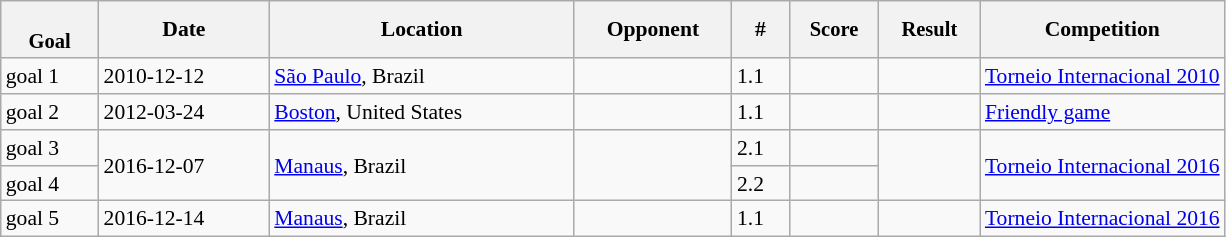<table class="wikitable collapsible sortable" style="font-size:90%">
<tr>
<th data-sort-type="number" style="font-size:95%;"><br>Goal</th>
<th>Date</th>
<th>Location</th>
<th>Opponent</th>
<th>#</th>
<th data-sort-type="number" style="font-size:95%;">Score</th>
<th data-sort-type="number" style="font-size:95%;">Result</th>
<th width="20%">Competition</th>
</tr>
<tr>
<td>goal 1</td>
<td>2010-12-12</td>
<td> <a href='#'>São Paulo</a>, Brazil</td>
<td></td>
<td>1.1</td>
<td></td>
<td></td>
<td><a href='#'>Torneio Internacional 2010</a></td>
</tr>
<tr>
<td>goal 2</td>
<td>2012-03-24</td>
<td> <a href='#'>Boston</a>, United States</td>
<td></td>
<td>1.1</td>
<td></td>
<td></td>
<td><a href='#'>Friendly game</a></td>
</tr>
<tr>
<td>goal 3</td>
<td rowspan=2>2016-12-07</td>
<td rowspan=2> <a href='#'>Manaus</a>, Brazil</td>
<td rowspan=2></td>
<td>2.1</td>
<td></td>
<td rowspan=2></td>
<td rowspan=2><a href='#'>Torneio Internacional 2016</a></td>
</tr>
<tr>
<td>goal 4</td>
<td>2.2</td>
<td></td>
</tr>
<tr>
<td>goal 5</td>
<td>2016-12-14</td>
<td> <a href='#'>Manaus</a>, Brazil</td>
<td></td>
<td>1.1</td>
<td></td>
<td></td>
<td><a href='#'>Torneio Internacional 2016</a></td>
</tr>
</table>
